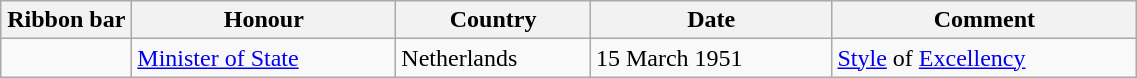<table class="wikitable" style="width:60%;">
<tr>
<th style="width:80px;">Ribbon bar</th>
<th>Honour</th>
<th>Country</th>
<th>Date</th>
<th>Comment</th>
</tr>
<tr>
<td></td>
<td><a href='#'>Minister of State</a></td>
<td>Netherlands</td>
<td>15 March 1951</td>
<td><a href='#'>Style</a> of <a href='#'>Excellency</a></td>
</tr>
</table>
